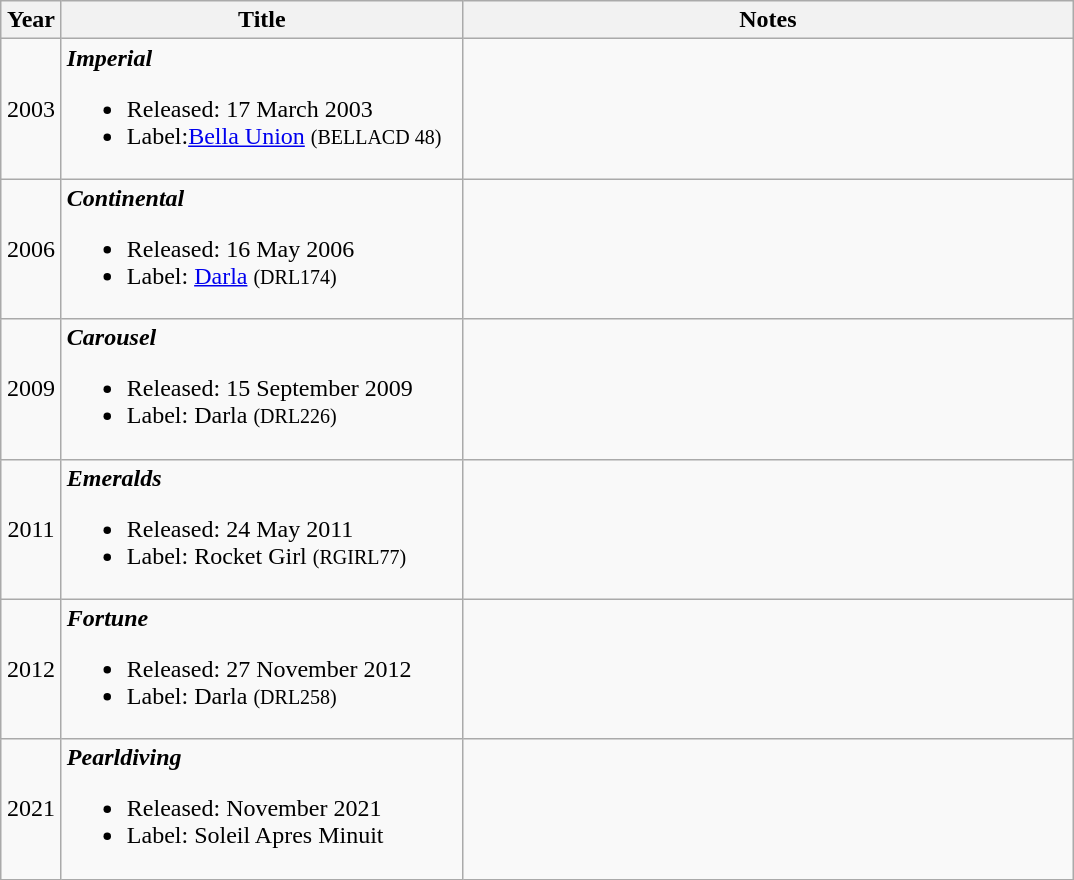<table class="wikitable">
<tr>
<th width="33">Year</th>
<th width="260">Title</th>
<th width="400">Notes</th>
</tr>
<tr>
<td align="center">2003</td>
<td><strong><em>Imperial</em></strong><br><ul><li>Released: 17 March 2003</li><li>Label:<a href='#'>Bella Union</a> <small>(BELLACD 48)</small></li></ul></td>
<td></td>
</tr>
<tr>
<td align="center">2006</td>
<td><strong><em>Continental</em></strong><br><ul><li>Released: 16 May 2006</li><li>Label: <a href='#'>Darla</a> <small>(DRL174)</small></li></ul></td>
<td></td>
</tr>
<tr>
<td align="center">2009</td>
<td><strong><em>Carousel</em></strong><br><ul><li>Released: 15 September 2009</li><li>Label: Darla <small>(DRL226)</small></li></ul></td>
<td></td>
</tr>
<tr>
<td align="center">2011</td>
<td><strong><em>Emeralds</em></strong><br><ul><li>Released: 24 May 2011</li><li>Label: Rocket Girl <small>(RGIRL77)</small></li></ul></td>
<td></td>
</tr>
<tr>
<td align="center">2012</td>
<td><strong><em>Fortune</em></strong><br><ul><li>Released: 27 November 2012</li><li>Label: Darla <small>(DRL258)</small></li></ul></td>
<td></td>
</tr>
<tr>
<td align="center">2021</td>
<td><strong><em>Pearldiving</em></strong><br><ul><li>Released: November 2021</li><li>Label: Soleil Apres Minuit <small></small></li></ul></td>
<td></td>
</tr>
</table>
